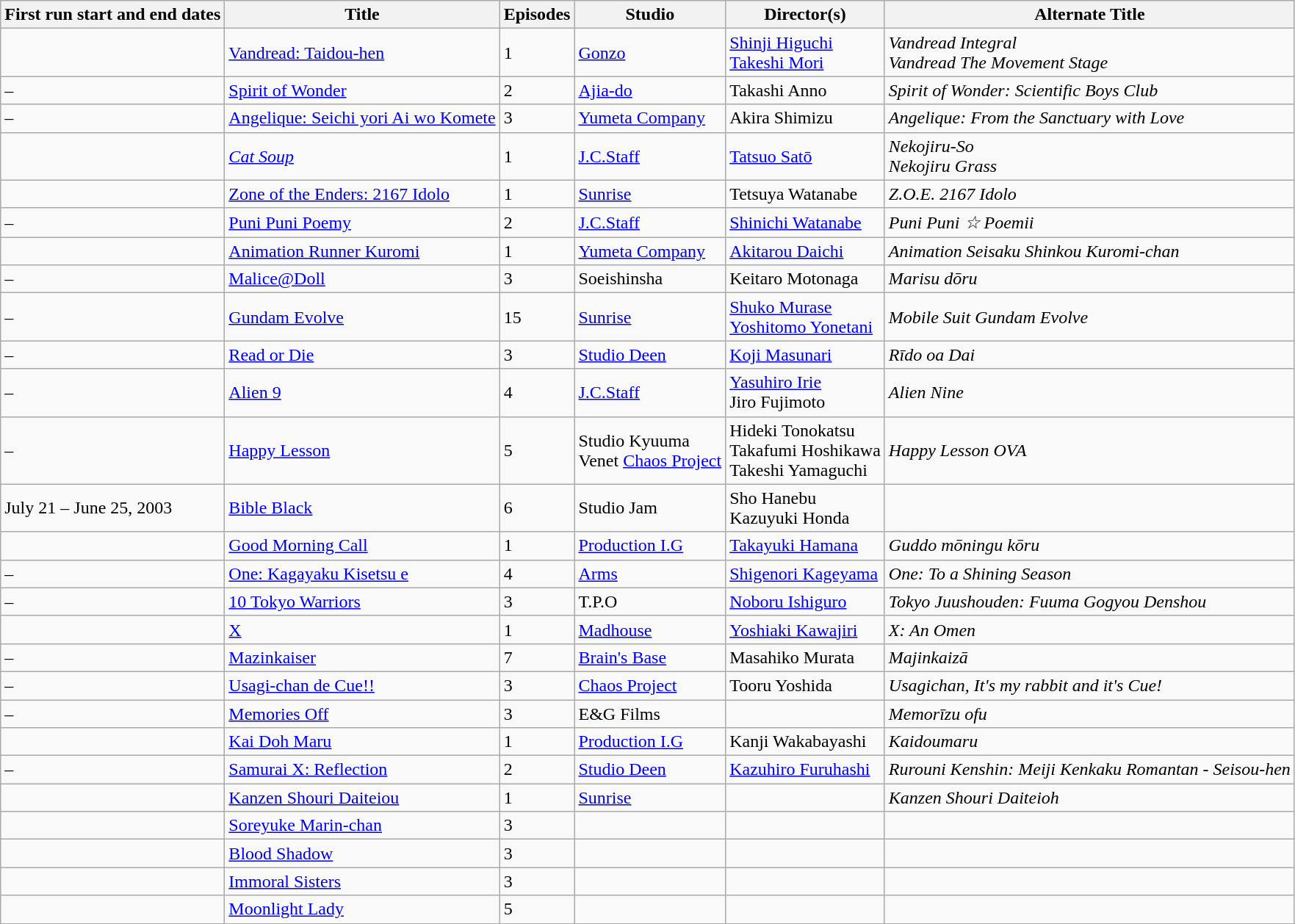<table class="wikitable sortable mw-collapsible">
<tr>
<th>First run start and end dates</th>
<th>Title</th>
<th>Episodes</th>
<th>Studio</th>
<th>Director(s)</th>
<th>Alternate Title</th>
</tr>
<tr>
<td></td>
<td><a href='#'>Vandread: Taidou-hen</a></td>
<td>1</td>
<td><a href='#'>Gonzo</a></td>
<td><a href='#'>Shinji Higuchi</a><br><a href='#'>Takeshi Mori</a></td>
<td><em>Vandread Integral</em><br><em>Vandread The Movement Stage</em></td>
</tr>
<tr>
<td> – </td>
<td><a href='#'>Spirit of Wonder</a></td>
<td>2</td>
<td><a href='#'>Ajia-do</a></td>
<td>Takashi Anno</td>
<td><em>Spirit of Wonder: Scientific Boys Club</em></td>
</tr>
<tr>
<td> – </td>
<td><a href='#'>Angelique: Seichi yori Ai wo Komete</a></td>
<td>3</td>
<td><a href='#'>Yumeta Company</a></td>
<td>Akira Shimizu</td>
<td><em>Angelique: From the Sanctuary with Love</em></td>
</tr>
<tr>
<td></td>
<td><em><a href='#'>Cat Soup</a></em></td>
<td>1</td>
<td><a href='#'>J.C.Staff</a></td>
<td><a href='#'>Tatsuo Satō</a></td>
<td><em>Nekojiru-So</em><br><em>Nekojiru Grass</em></td>
</tr>
<tr>
<td></td>
<td><a href='#'>Zone of the Enders: 2167 Idolo</a></td>
<td>1</td>
<td><a href='#'>Sunrise</a></td>
<td>Tetsuya Watanabe</td>
<td><em>Z.O.E. 2167 Idolo</em></td>
</tr>
<tr>
<td> – </td>
<td><a href='#'>Puni Puni Poemy</a></td>
<td>2</td>
<td><a href='#'>J.C.Staff</a></td>
<td><a href='#'>Shinichi Watanabe</a></td>
<td><em>Puni Puni ☆ Poemii</em></td>
</tr>
<tr>
<td></td>
<td><a href='#'>Animation Runner Kuromi</a></td>
<td>1</td>
<td><a href='#'>Yumeta Company</a></td>
<td><a href='#'>Akitarou Daichi</a></td>
<td><em>Animation Seisaku Shinkou Kuromi-chan</em></td>
</tr>
<tr>
<td> – </td>
<td><a href='#'>Malice@Doll</a></td>
<td>3</td>
<td>Soeishinsha</td>
<td>Keitaro Motonaga</td>
<td><em>Marisu dōru</em></td>
</tr>
<tr>
<td> – </td>
<td><a href='#'>Gundam Evolve</a></td>
<td>15</td>
<td><a href='#'>Sunrise</a></td>
<td><a href='#'>Shuko Murase</a><br><a href='#'>Yoshitomo Yonetani</a></td>
<td><em>Mobile Suit Gundam Evolve</em></td>
</tr>
<tr>
<td> – </td>
<td><a href='#'>Read or Die</a></td>
<td>3</td>
<td><a href='#'>Studio Deen</a></td>
<td><a href='#'>Koji Masunari</a></td>
<td><em>Rīdo oa Dai</em></td>
</tr>
<tr>
<td> – </td>
<td><a href='#'>Alien 9</a></td>
<td>4</td>
<td><a href='#'>J.C.Staff</a></td>
<td><a href='#'>Yasuhiro Irie</a><br>Jiro Fujimoto</td>
<td><em>Alien Nine</em></td>
</tr>
<tr>
<td> – </td>
<td><a href='#'>Happy Lesson</a></td>
<td>5</td>
<td>Studio Kyuuma<br>Venet
<a href='#'>Chaos Project</a></td>
<td>Hideki Tonokatsu<br>Takafumi Hoshikawa<br>Takeshi Yamaguchi</td>
<td><em>Happy Lesson OVA</em></td>
</tr>
<tr>
<td>July 21 – June 25, 2003</td>
<td><a href='#'>Bible Black</a></td>
<td>6</td>
<td>Studio Jam</td>
<td>Sho Hanebu<br>Kazuyuki Honda</td>
<td></td>
</tr>
<tr>
<td></td>
<td><a href='#'>Good Morning Call</a></td>
<td>1</td>
<td><a href='#'>Production I.G</a></td>
<td><a href='#'>Takayuki Hamana</a></td>
<td><em>Guddo mōningu kōru</em></td>
</tr>
<tr>
<td> – </td>
<td><a href='#'>One: Kagayaku Kisetsu e</a></td>
<td>4</td>
<td><a href='#'>Arms</a></td>
<td><a href='#'>Shigenori Kageyama</a></td>
<td><em>One: To a Shining Season</em></td>
</tr>
<tr>
<td> – </td>
<td><a href='#'>10 Tokyo Warriors</a></td>
<td>3</td>
<td>T.P.O</td>
<td><a href='#'>Noboru Ishiguro</a></td>
<td><em>Tokyo Juushouden: Fuuma Gogyou Denshou</em></td>
</tr>
<tr>
<td></td>
<td><a href='#'>X</a></td>
<td>1</td>
<td><a href='#'>Madhouse</a></td>
<td><a href='#'>Yoshiaki Kawajiri</a></td>
<td><em>X: An Omen</em></td>
</tr>
<tr>
<td> – </td>
<td><a href='#'>Mazinkaiser</a></td>
<td>7</td>
<td><a href='#'>Brain's Base</a></td>
<td>Masahiko Murata</td>
<td><em>Majinkaizā</em></td>
</tr>
<tr>
<td> – </td>
<td><a href='#'>Usagi-chan de Cue!!</a></td>
<td>3</td>
<td><a href='#'>Chaos Project</a></td>
<td>Tooru Yoshida</td>
<td><em>Usagichan, It's my rabbit and it's Cue!</em></td>
</tr>
<tr>
<td> – </td>
<td><a href='#'>Memories Off</a></td>
<td>3</td>
<td>E&G Films</td>
<td></td>
<td><em>Memorīzu ofu</em></td>
</tr>
<tr>
<td></td>
<td><a href='#'>Kai Doh Maru</a></td>
<td>1</td>
<td><a href='#'>Production I.G</a></td>
<td>Kanji Wakabayashi</td>
<td><em>Kaidoumaru</em></td>
</tr>
<tr>
<td> – </td>
<td><a href='#'>Samurai X: Reflection</a></td>
<td>2</td>
<td><a href='#'>Studio Deen</a></td>
<td><a href='#'>Kazuhiro Furuhashi</a></td>
<td><em>Rurouni Kenshin: Meiji Kenkaku Romantan - Seisou-hen</em></td>
</tr>
<tr>
<td></td>
<td><a href='#'>Kanzen Shouri Daiteiou</a></td>
<td>1</td>
<td><a href='#'>Sunrise</a></td>
<td></td>
<td><em>Kanzen Shouri Daiteioh</em></td>
</tr>
<tr>
<td></td>
<td><a href='#'>Soreyuke Marin-chan</a></td>
<td>3</td>
<td></td>
<td></td>
<td></td>
</tr>
<tr>
<td></td>
<td><a href='#'>Blood Shadow</a></td>
<td>3</td>
<td></td>
<td></td>
<td></td>
</tr>
<tr>
<td></td>
<td><a href='#'>Immoral Sisters</a></td>
<td>3</td>
<td></td>
<td></td>
<td></td>
</tr>
<tr>
<td></td>
<td><a href='#'>Moonlight Lady</a></td>
<td>5</td>
<td></td>
<td></td>
<td></td>
</tr>
</table>
